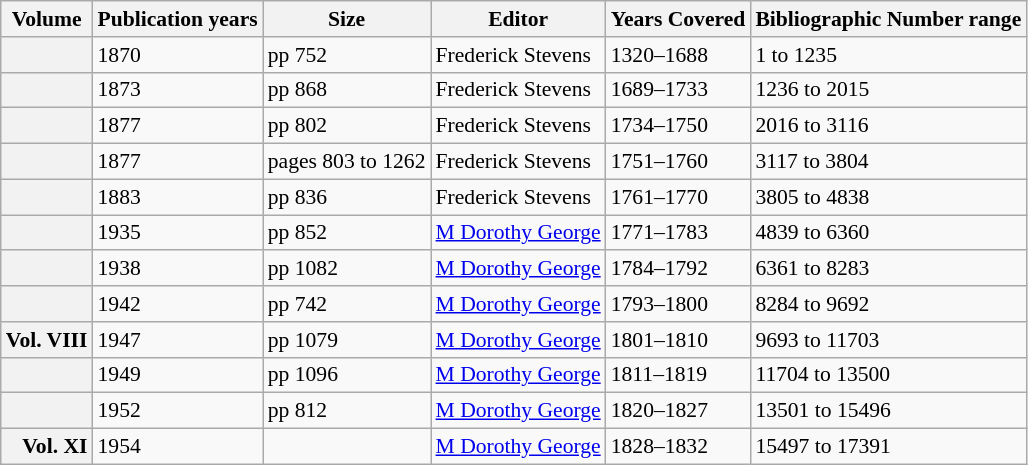<table class="wikitable" style="font-size:90%">
<tr>
<th>Volume</th>
<th abbr="Publication">Publication years</th>
<th>Size</th>
<th>Editor</th>
<th abbr="Years">Years Covered</th>
<th abbr="Prints">Bibliographic Number range</th>
</tr>
<tr>
<th style="text-align:right;"></th>
<td>1870</td>
<td>pp 752</td>
<td>Frederick Stevens</td>
<td>1320–1688</td>
<td>1 to 1235</td>
</tr>
<tr>
<th style="text-align:right;"></th>
<td>1873</td>
<td>pp 868</td>
<td>Frederick Stevens</td>
<td>1689–1733</td>
<td>1236 to 2015</td>
</tr>
<tr>
<th style="text-align:right;"></th>
<td>1877</td>
<td>pp 802</td>
<td>Frederick Stevens</td>
<td>1734–1750</td>
<td>2016 to 3116</td>
</tr>
<tr>
<th style="text-align:right;"></th>
<td>1877</td>
<td>pages 803 to 1262</td>
<td>Frederick Stevens</td>
<td>1751–1760</td>
<td>3117 to 3804</td>
</tr>
<tr>
<th style="text-align:right;"></th>
<td>1883</td>
<td>pp 836</td>
<td>Frederick Stevens</td>
<td>1761–1770</td>
<td>3805 to 4838</td>
</tr>
<tr>
<th style="text-align:right;"></th>
<td>1935</td>
<td>pp 852</td>
<td><a href='#'>M Dorothy George</a></td>
<td>1771–1783</td>
<td>4839 to 6360</td>
</tr>
<tr>
<th style="text-align:right;"></th>
<td>1938</td>
<td>pp 1082</td>
<td><a href='#'>M Dorothy George</a></td>
<td>1784–1792</td>
<td>6361 to 8283</td>
</tr>
<tr>
<th style="text-align:right;"></th>
<td>1942</td>
<td>pp 742</td>
<td><a href='#'>M Dorothy George</a></td>
<td>1793–1800</td>
<td>8284 to 9692</td>
</tr>
<tr>
<th style="text-align:right;">Vol. VIII</th>
<td>1947</td>
<td>pp 1079</td>
<td><a href='#'>M Dorothy George</a></td>
<td>1801–1810</td>
<td>9693 to 11703</td>
</tr>
<tr>
<th style="text-align:right;"></th>
<td>1949</td>
<td>pp 1096</td>
<td><a href='#'>M Dorothy George</a></td>
<td>1811–1819</td>
<td>11704 to 13500</td>
</tr>
<tr>
<th style="text-align:right;"></th>
<td>1952</td>
<td>pp 812</td>
<td><a href='#'>M Dorothy George</a></td>
<td>1820–1827</td>
<td>13501 to 15496</td>
</tr>
<tr>
<th style="text-align:right;">Vol. XI</th>
<td>1954</td>
<td></td>
<td><a href='#'>M Dorothy George</a></td>
<td>1828–1832</td>
<td>15497 to 17391</td>
</tr>
</table>
